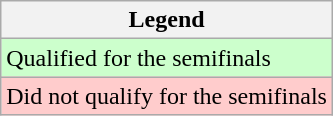<table class="wikitable">
<tr>
<th>Legend</th>
</tr>
<tr style="background:#cfc;">
<td>Qualified for the semifinals</td>
</tr>
<tr style="background:#fcc;">
<td>Did not qualify for the semifinals</td>
</tr>
</table>
